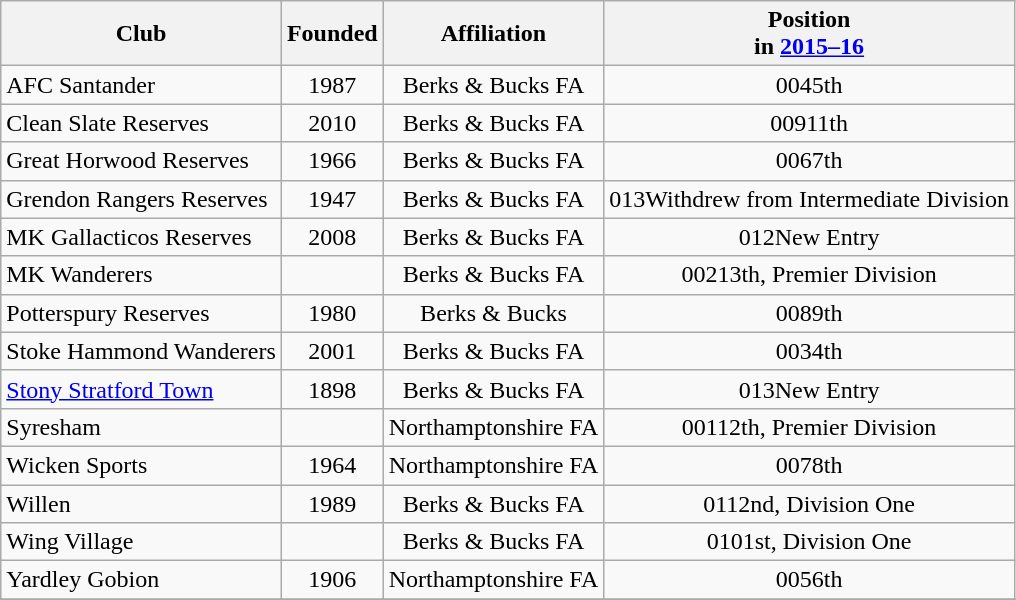<table class="wikitable sortable" style="text-align:center;">
<tr>
<th>Club</th>
<th>Founded</th>
<th>Affiliation</th>
<th>Position<br>in <a href='#'>2015–16</a></th>
</tr>
<tr>
<td style="text-align:left;">AFC Santander</td>
<td>1987</td>
<td>Berks & Bucks FA</td>
<td><span>004</span>5th</td>
</tr>
<tr>
<td style="text-align:left;">Clean Slate Reserves</td>
<td>2010</td>
<td>Berks & Bucks FA</td>
<td><span>009</span>11th</td>
</tr>
<tr>
<td style="text-align:left;">Great Horwood Reserves</td>
<td>1966</td>
<td>Berks & Bucks FA</td>
<td><span>006</span>7th</td>
</tr>
<tr>
<td style="text-align:left;">Grendon Rangers Reserves</td>
<td>1947</td>
<td>Berks & Bucks FA</td>
<td><span>013</span>Withdrew from Intermediate Division</td>
</tr>
<tr>
<td style="text-align:left;">MK Gallacticos Reserves</td>
<td>2008</td>
<td>Berks & Bucks FA</td>
<td><span>012</span>New Entry</td>
</tr>
<tr>
<td style="text-align:left;">MK Wanderers</td>
<td></td>
<td>Berks & Bucks FA</td>
<td><span>002</span>13th, Premier Division</td>
</tr>
<tr>
<td style="text-align:left;">Potterspury Reserves</td>
<td>1980</td>
<td>Berks & Bucks</td>
<td><span>008</span>9th</td>
</tr>
<tr>
<td style="text-align:left;">Stoke Hammond Wanderers</td>
<td>2001</td>
<td>Berks & Bucks FA</td>
<td><span>003</span>4th</td>
</tr>
<tr>
<td style="text-align:left;"><a href='#'>Stony Stratford Town</a></td>
<td>1898</td>
<td>Berks & Bucks FA</td>
<td><span>013</span>New Entry</td>
</tr>
<tr>
<td style="text-align:left;">Syresham</td>
<td></td>
<td>Northamptonshire FA</td>
<td><span>001</span>12th, Premier Division</td>
</tr>
<tr>
<td style="text-align:left;">Wicken Sports</td>
<td>1964</td>
<td>Northamptonshire FA</td>
<td><span>007</span>8th</td>
</tr>
<tr>
<td style="text-align:left;">Willen</td>
<td>1989</td>
<td>Berks & Bucks FA</td>
<td><span>011</span>2nd, Division One</td>
</tr>
<tr>
<td style="text-align:left;">Wing Village</td>
<td></td>
<td>Berks & Bucks FA</td>
<td><span>010</span>1st, Division One</td>
</tr>
<tr>
<td style="text-align:left;">Yardley Gobion</td>
<td>1906</td>
<td>Northamptonshire FA</td>
<td><span>005</span>6th</td>
</tr>
<tr>
</tr>
</table>
